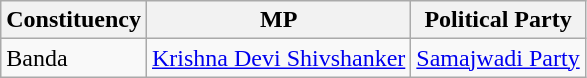<table class="wikitable">
<tr>
<th>Constituency</th>
<th>MP</th>
<th>Political Party</th>
</tr>
<tr>
<td>Banda</td>
<td><a href='#'>Krishna Devi Shivshanker</a></td>
<td><a href='#'>Samajwadi Party</a></td>
</tr>
</table>
